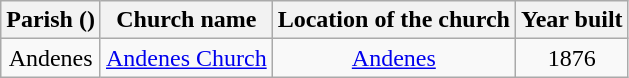<table class="wikitable" style="text-align:center">
<tr>
<th>Parish ()</th>
<th>Church name</th>
<th>Location of the church</th>
<th>Year built</th>
</tr>
<tr>
<td rowspan="1">Andenes</td>
<td><a href='#'>Andenes Church</a></td>
<td><a href='#'>Andenes</a></td>
<td>1876</td>
</tr>
</table>
